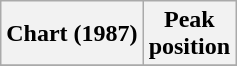<table class="wikitable sortable plainrowheaders" style="text-align:center">
<tr>
<th>Chart (1987)</th>
<th>Peak<br>position</th>
</tr>
<tr>
</tr>
</table>
